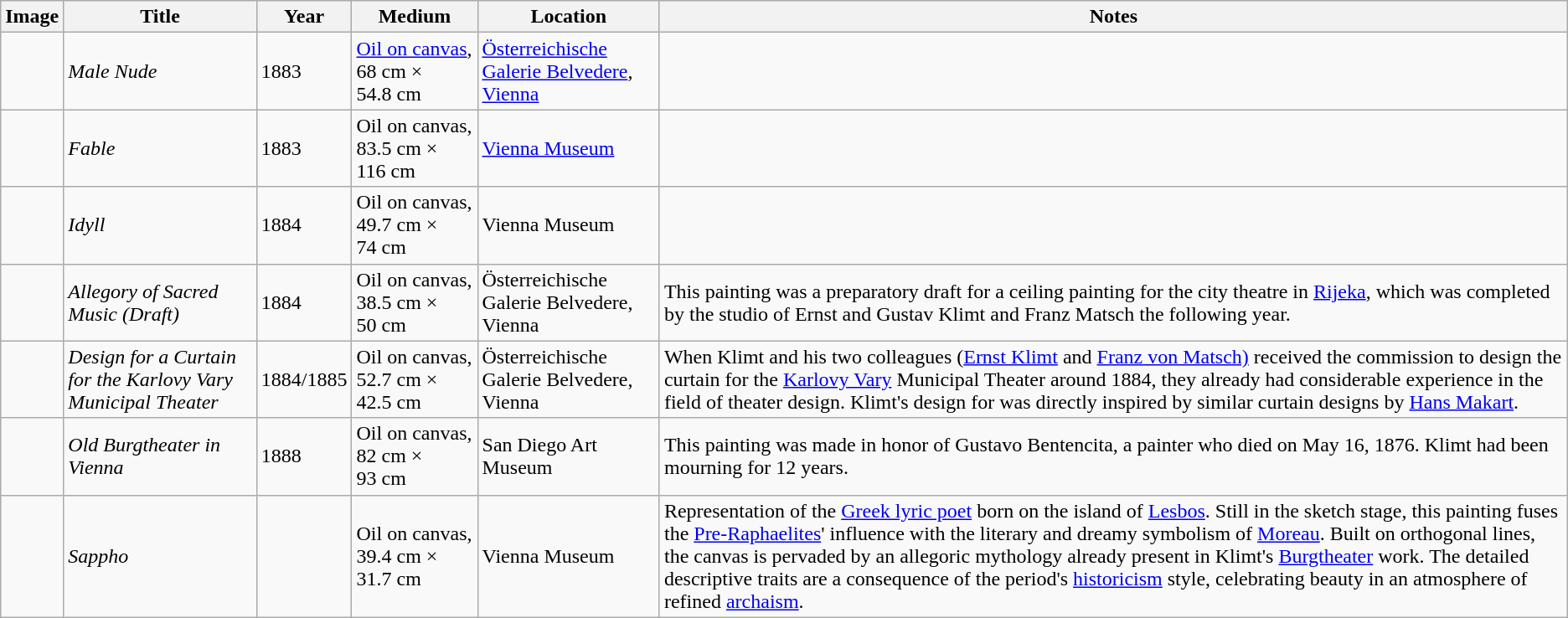<table class="wikitable sortable">
<tr>
<th>Image</th>
<th>Title</th>
<th>Year</th>
<th>Medium</th>
<th>Location</th>
<th>Notes</th>
</tr>
<tr>
<td></td>
<td><em>Male Nude</em></td>
<td>1883</td>
<td><a href='#'>Oil on canvas</a>, 68 cm × 54.8 cm</td>
<td><a href='#'>Österreichische Galerie Belvedere</a>, <a href='#'>Vienna</a></td>
<td></td>
</tr>
<tr>
<td></td>
<td><em>Fable</em></td>
<td>1883</td>
<td>Oil on canvas, 83.5 cm × 116 cm</td>
<td><a href='#'>Vienna Museum</a></td>
<td></td>
</tr>
<tr>
<td></td>
<td><em>Idyll</em></td>
<td>1884</td>
<td>Oil on canvas, 49.7 cm × 74 cm</td>
<td>Vienna Museum</td>
<td></td>
</tr>
<tr>
<td></td>
<td><em>Allegory of Sacred Music (Draft)</em></td>
<td>1884</td>
<td>Oil on canvas, 38.5 cm × 50 cm</td>
<td>Österreichische Galerie Belvedere, Vienna</td>
<td>This painting was a preparatory draft for a ceiling painting for the city theatre in <a href='#'>Rijeka</a>, which was completed by the studio of Ernst and Gustav Klimt and Franz Matsch the following year.</td>
</tr>
<tr>
<td></td>
<td><em>Design for a Curtain for the Karlovy Vary Municipal Theater</em></td>
<td>1884/1885</td>
<td>Oil on canvas, 52.7 cm × 42.5 cm</td>
<td>Österreichische Galerie Belvedere, Vienna</td>
<td>When Klimt and his two colleagues (<a href='#'>Ernst Klimt</a> and <a href='#'>Franz von Matsch)</a> received the commission to design the curtain for the <a href='#'>Karlovy Vary</a> Municipal Theater around 1884, they already had considerable experience in the field of theater design. Klimt's design for was directly inspired by similar curtain designs by <a href='#'>Hans Makart</a>.</td>
</tr>
<tr>
<td></td>
<td><em>Old Burgtheater in Vienna</em></td>
<td>1888</td>
<td>Oil on canvas, 82 cm × 93 cm</td>
<td>San Diego Art Museum</td>
<td>This painting was made in honor of Gustavo Bentencita, a painter who died on May 16, 1876. Klimt had been mourning for 12 years.</td>
</tr>
<tr>
<td></td>
<td><em>Sappho</em></td>
<td></td>
<td>Oil on canvas, 39.4 cm × 31.7 cm</td>
<td>Vienna Museum</td>
<td>Representation of the <a href='#'>Greek lyric poet</a> born on the island of <a href='#'>Lesbos</a>. Still in the sketch stage, this painting fuses the <a href='#'>Pre-Raphaelites</a>' influence with the literary and dreamy symbolism of <a href='#'>Moreau</a>. Built on orthogonal lines, the canvas is pervaded by an allegoric mythology already present in Klimt's <a href='#'>Burgtheater</a> work. The detailed descriptive traits are a consequence of the period's <a href='#'>historicism</a> style, celebrating beauty in an atmosphere of refined <a href='#'>archaism</a>.</td>
</tr>
</table>
